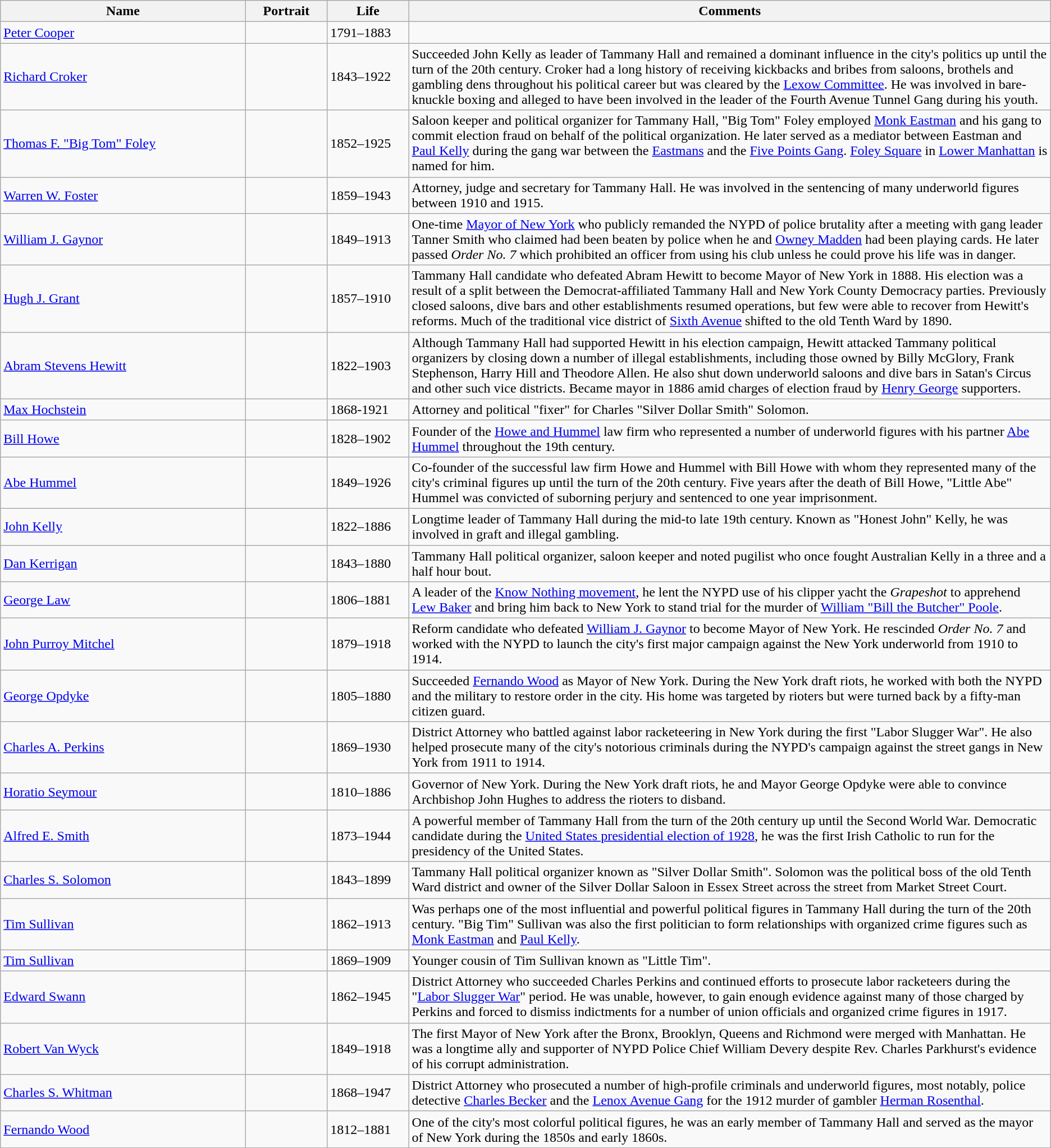<table class=wikitable>
<tr>
<th width="21%">Name</th>
<th width="7%">Portrait</th>
<th width="7%">Life</th>
<th width="55%">Comments</th>
</tr>
<tr>
<td><a href='#'>Peter Cooper</a></td>
<td></td>
<td>1791–1883</td>
<td></td>
</tr>
<tr>
<td><a href='#'>Richard Croker</a></td>
<td></td>
<td>1843–1922</td>
<td>Succeeded John Kelly as leader of Tammany Hall and remained a dominant influence in the city's politics up until the turn of the 20th century. Croker had a long history of receiving kickbacks and bribes from saloons, brothels and gambling dens throughout his political career but was cleared by the <a href='#'>Lexow Committee</a>. He was involved in bare-knuckle boxing and alleged to have been involved in the leader of the Fourth Avenue Tunnel Gang during his youth.</td>
</tr>
<tr>
<td><a href='#'>Thomas F. "Big Tom" Foley</a></td>
<td></td>
<td>1852–1925</td>
<td>Saloon keeper and political organizer for Tammany Hall, "Big Tom" Foley employed <a href='#'>Monk Eastman</a> and his gang to commit election fraud on behalf of the political organization. He later served as a mediator between Eastman and <a href='#'>Paul Kelly</a> during the gang war between the <a href='#'>Eastmans</a> and the <a href='#'>Five Points Gang</a>. <a href='#'>Foley Square</a> in <a href='#'>Lower Manhattan</a> is named for him.</td>
</tr>
<tr>
<td><a href='#'>Warren W. Foster</a></td>
<td></td>
<td>1859–1943</td>
<td>Attorney, judge and secretary for Tammany Hall. He was involved in the sentencing of many underworld figures between 1910 and 1915.</td>
</tr>
<tr>
<td><a href='#'>William J. Gaynor</a></td>
<td></td>
<td>1849–1913</td>
<td>One-time <a href='#'>Mayor of New York</a> who publicly remanded the NYPD of police brutality after a meeting with gang leader Tanner Smith who claimed had been beaten by police when he and <a href='#'>Owney Madden</a> had been playing cards. He later passed <em>Order No. 7</em> which prohibited an officer from using his club unless he could prove his life was in danger.</td>
</tr>
<tr>
<td><a href='#'>Hugh J. Grant</a></td>
<td></td>
<td>1857–1910</td>
<td>Tammany Hall candidate who defeated Abram Hewitt to become Mayor of New York in 1888. His election was a result of a split between the Democrat-affiliated Tammany Hall and New York County Democracy parties. Previously closed saloons, dive bars and other establishments resumed operations, but few were able to recover from Hewitt's reforms.  Much of the traditional vice district of <a href='#'>Sixth Avenue</a> shifted to the old Tenth Ward by 1890.</td>
</tr>
<tr>
<td><a href='#'>Abram Stevens Hewitt</a></td>
<td></td>
<td>1822–1903</td>
<td>Although Tammany Hall had supported Hewitt in his election campaign, Hewitt attacked Tammany political organizers by closing down a number of illegal establishments, including those owned by Billy McGlory, Frank Stephenson, Harry Hill and Theodore Allen. He also shut down underworld saloons and dive bars in Satan's Circus and other such vice districts. Became mayor in 1886 amid charges of election fraud by <a href='#'>Henry George</a> supporters.</td>
</tr>
<tr>
<td><a href='#'>Max Hochstein</a></td>
<td></td>
<td>1868-1921</td>
<td>Attorney and political "fixer" for Charles "Silver Dollar Smith" Solomon.</td>
</tr>
<tr>
<td><a href='#'>Bill Howe</a></td>
<td></td>
<td>1828–1902</td>
<td>Founder of the <a href='#'>Howe and Hummel</a> law firm who represented a number of underworld figures with his partner <a href='#'>Abe Hummel</a> throughout the 19th century.</td>
</tr>
<tr>
<td><a href='#'>Abe Hummel</a></td>
<td></td>
<td>1849–1926</td>
<td>Co-founder of the successful law firm Howe and Hummel with Bill Howe with whom they represented many of the city's criminal figures up until the turn of the 20th century. Five years after the death of Bill Howe, "Little Abe" Hummel was convicted of suborning perjury and sentenced to one year imprisonment.</td>
</tr>
<tr>
<td><a href='#'>John Kelly</a></td>
<td></td>
<td>1822–1886</td>
<td>Longtime leader of Tammany Hall during the mid-to late 19th century. Known as "Honest John" Kelly, he was involved in graft and illegal gambling.</td>
</tr>
<tr>
<td><a href='#'>Dan Kerrigan</a></td>
<td></td>
<td>1843–1880</td>
<td>Tammany Hall political organizer, saloon keeper and noted pugilist who once fought Australian Kelly in a three and a half hour bout.</td>
</tr>
<tr>
<td><a href='#'>George Law</a></td>
<td></td>
<td>1806–1881</td>
<td>A leader of the <a href='#'>Know Nothing movement</a>, he lent the NYPD use of his clipper yacht the <em>Grapeshot</em> to apprehend <a href='#'>Lew Baker</a> and bring him back to New York to stand trial for the murder of <a href='#'>William "Bill the Butcher" Poole</a>.</td>
</tr>
<tr>
<td><a href='#'>John Purroy Mitchel</a></td>
<td></td>
<td>1879–1918</td>
<td>Reform candidate who defeated <a href='#'>William J. Gaynor</a> to become Mayor of New York. He rescinded <em>Order No. 7</em> and worked with the NYPD to launch the city's first major campaign against the New York underworld from 1910 to 1914.</td>
</tr>
<tr>
<td><a href='#'>George Opdyke</a></td>
<td></td>
<td>1805–1880</td>
<td>Succeeded <a href='#'>Fernando Wood</a> as Mayor of New York. During the New York draft riots, he worked with both the NYPD and the military to restore order in the city. His home was targeted by rioters but were turned back by a fifty-man citizen guard.</td>
</tr>
<tr>
<td><a href='#'>Charles A. Perkins</a></td>
<td></td>
<td>1869–1930</td>
<td>District Attorney who battled against labor racketeering in New York during the first "Labor Slugger War". He also helped prosecute many of the city's notorious criminals during the NYPD's campaign against the street gangs in New York from 1911 to 1914.</td>
</tr>
<tr>
<td><a href='#'>Horatio Seymour</a></td>
<td></td>
<td>1810–1886</td>
<td>Governor of New York. During the New York draft riots, he and Mayor George Opdyke were able to convince Archbishop John Hughes to address the rioters to disband.</td>
</tr>
<tr>
<td><a href='#'>Alfred E. Smith</a></td>
<td></td>
<td>1873–1944</td>
<td>A powerful member of Tammany Hall from the turn of the 20th century up until the Second World War. Democratic candidate during the <a href='#'>United States presidential election of 1928</a>, he was the first Irish Catholic to run for the presidency of the United States.</td>
</tr>
<tr>
<td><a href='#'>Charles S. Solomon</a></td>
<td></td>
<td>1843–1899</td>
<td>Tammany Hall political organizer known as "Silver Dollar Smith". Solomon was the political boss of the old Tenth Ward district and owner of the Silver Dollar Saloon in Essex Street across the street from Market Street Court.</td>
</tr>
<tr>
<td><a href='#'>Tim Sullivan</a></td>
<td></td>
<td>1862–1913</td>
<td>Was perhaps one of the most influential and powerful political figures in Tammany Hall during the turn of the 20th century. "Big Tim" Sullivan was also the first politician to form relationships with organized crime figures such as <a href='#'>Monk Eastman</a> and <a href='#'>Paul Kelly</a>.</td>
</tr>
<tr>
<td><a href='#'>Tim Sullivan</a></td>
<td></td>
<td>1869–1909</td>
<td>Younger cousin of Tim Sullivan known as "Little Tim".</td>
</tr>
<tr>
<td><a href='#'>Edward Swann</a></td>
<td></td>
<td>1862–1945</td>
<td>District Attorney who succeeded Charles Perkins and continued efforts to prosecute labor racketeers during the "<a href='#'>Labor Slugger War</a>" period. He was unable, however, to gain enough evidence against many of those charged by Perkins and forced to dismiss indictments for a number of union officials and organized crime figures in 1917.</td>
</tr>
<tr>
<td><a href='#'>Robert Van Wyck</a></td>
<td></td>
<td>1849–1918</td>
<td>The first Mayor of New York after the Bronx, Brooklyn, Queens and Richmond were merged with Manhattan. He was a longtime ally and supporter of NYPD Police Chief William Devery despite Rev. Charles Parkhurst's evidence of his corrupt administration.</td>
</tr>
<tr>
<td><a href='#'>Charles S. Whitman</a></td>
<td></td>
<td>1868–1947</td>
<td>District Attorney who prosecuted a number of high-profile criminals and underworld figures, most notably, police detective <a href='#'>Charles Becker</a> and the <a href='#'>Lenox Avenue Gang</a> for the 1912 murder of gambler <a href='#'>Herman Rosenthal</a>.</td>
</tr>
<tr>
<td><a href='#'>Fernando Wood</a></td>
<td></td>
<td>1812–1881</td>
<td>One of the city's most colorful political figures, he was an early member of Tammany Hall and served as the mayor of New York during the 1850s and early 1860s.</td>
</tr>
</table>
